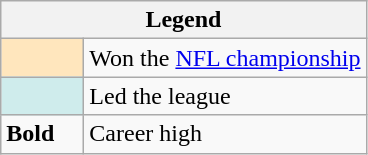<table class="wikitable mw-collapsible">
<tr>
<th colspan="2">Legend</th>
</tr>
<tr>
<td style="background:#ffe6bd; width:3em;"></td>
<td>Won the <a href='#'>NFL championship</a></td>
</tr>
<tr>
<td style="background:#cfecec; width:3em;"></td>
<td>Led the league</td>
</tr>
<tr>
<td><strong>Bold</strong></td>
<td>Career high</td>
</tr>
</table>
